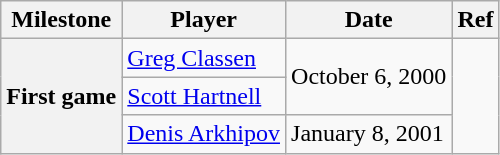<table class="wikitable">
<tr>
<th scope="col">Milestone</th>
<th scope="col">Player</th>
<th scope="col">Date</th>
<th scope="col">Ref</th>
</tr>
<tr>
<th rowspan=3>First game</th>
<td><a href='#'>Greg Classen</a></td>
<td rowspan=2>October 6, 2000</td>
<td rowspan=3></td>
</tr>
<tr>
<td><a href='#'>Scott Hartnell</a></td>
</tr>
<tr>
<td><a href='#'>Denis Arkhipov</a></td>
<td>January 8, 2001</td>
</tr>
</table>
